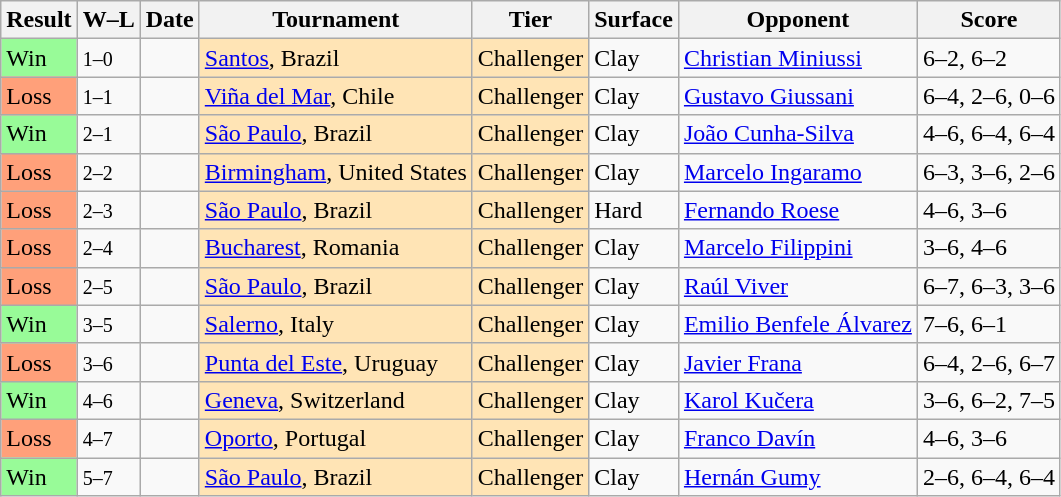<table class="sortable wikitable">
<tr>
<th>Result</th>
<th class="unsortable">W–L</th>
<th>Date</th>
<th>Tournament</th>
<th>Tier</th>
<th>Surface</th>
<th>Opponent</th>
<th class="unsortable">Score</th>
</tr>
<tr>
<td style="background:#98fb98;">Win</td>
<td><small>1–0</small></td>
<td></td>
<td style="background:moccasin;"><a href='#'>Santos</a>, Brazil</td>
<td style="background:moccasin;">Challenger</td>
<td>Clay</td>
<td> <a href='#'>Christian Miniussi</a></td>
<td>6–2, 6–2</td>
</tr>
<tr>
<td style="background:#ffa07a;">Loss</td>
<td><small>1–1</small></td>
<td></td>
<td style="background:moccasin;"><a href='#'>Viña del Mar</a>, Chile</td>
<td style="background:moccasin;">Challenger</td>
<td>Clay</td>
<td> <a href='#'>Gustavo Giussani</a></td>
<td>6–4, 2–6, 0–6</td>
</tr>
<tr>
<td style="background:#98fb98;">Win</td>
<td><small>2–1</small></td>
<td></td>
<td style="background:moccasin;"><a href='#'>São Paulo</a>, Brazil</td>
<td style="background:moccasin;">Challenger</td>
<td>Clay</td>
<td> <a href='#'>João Cunha-Silva</a></td>
<td>4–6, 6–4, 6–4</td>
</tr>
<tr>
<td style="background:#ffa07a;">Loss</td>
<td><small>2–2</small></td>
<td></td>
<td style="background:moccasin;"><a href='#'>Birmingham</a>, United States</td>
<td style="background:moccasin;">Challenger</td>
<td>Clay</td>
<td> <a href='#'>Marcelo Ingaramo</a></td>
<td>6–3, 3–6, 2–6</td>
</tr>
<tr>
<td style="background:#ffa07a;">Loss</td>
<td><small>2–3</small></td>
<td></td>
<td style="background:moccasin;"><a href='#'>São Paulo</a>, Brazil</td>
<td style="background:moccasin;">Challenger</td>
<td>Hard</td>
<td> <a href='#'>Fernando Roese</a></td>
<td>4–6, 3–6</td>
</tr>
<tr>
<td style="background:#ffa07a;">Loss</td>
<td><small>2–4</small></td>
<td></td>
<td style="background:moccasin;"><a href='#'>Bucharest</a>, Romania</td>
<td style="background:moccasin;">Challenger</td>
<td>Clay</td>
<td> <a href='#'>Marcelo Filippini</a></td>
<td>3–6, 4–6</td>
</tr>
<tr>
<td style="background:#ffa07a;">Loss</td>
<td><small>2–5</small></td>
<td></td>
<td style="background:moccasin;"><a href='#'>São Paulo</a>, Brazil</td>
<td style="background:moccasin;">Challenger</td>
<td>Clay</td>
<td> <a href='#'>Raúl Viver</a></td>
<td>6–7, 6–3, 3–6</td>
</tr>
<tr>
<td style="background:#98fb98;">Win</td>
<td><small>3–5</small></td>
<td></td>
<td style="background:moccasin;"><a href='#'>Salerno</a>, Italy</td>
<td style="background:moccasin;">Challenger</td>
<td>Clay</td>
<td> <a href='#'>Emilio Benfele Álvarez</a></td>
<td>7–6, 6–1</td>
</tr>
<tr>
<td style="background:#ffa07a;">Loss</td>
<td><small>3–6</small></td>
<td></td>
<td style="background:moccasin;"><a href='#'>Punta del Este</a>, Uruguay</td>
<td style="background:moccasin;">Challenger</td>
<td>Clay</td>
<td> <a href='#'>Javier Frana</a></td>
<td>6–4, 2–6, 6–7</td>
</tr>
<tr>
<td style="background:#98fb98;">Win</td>
<td><small>4–6</small></td>
<td></td>
<td style="background:moccasin;"><a href='#'>Geneva</a>, Switzerland</td>
<td style="background:moccasin;">Challenger</td>
<td>Clay</td>
<td> <a href='#'>Karol Kučera</a></td>
<td>3–6, 6–2, 7–5</td>
</tr>
<tr>
<td style="background:#ffa07a;">Loss</td>
<td><small>4–7</small></td>
<td></td>
<td style="background:moccasin;"><a href='#'>Oporto</a>, Portugal</td>
<td style="background:moccasin;">Challenger</td>
<td>Clay</td>
<td> <a href='#'>Franco Davín</a></td>
<td>4–6, 3–6</td>
</tr>
<tr>
<td style="background:#98fb98;">Win</td>
<td><small>5–7</small></td>
<td></td>
<td style="background:moccasin;"><a href='#'>São Paulo</a>, Brazil</td>
<td style="background:moccasin;">Challenger</td>
<td>Clay</td>
<td> <a href='#'>Hernán Gumy</a></td>
<td>2–6, 6–4, 6–4</td>
</tr>
</table>
